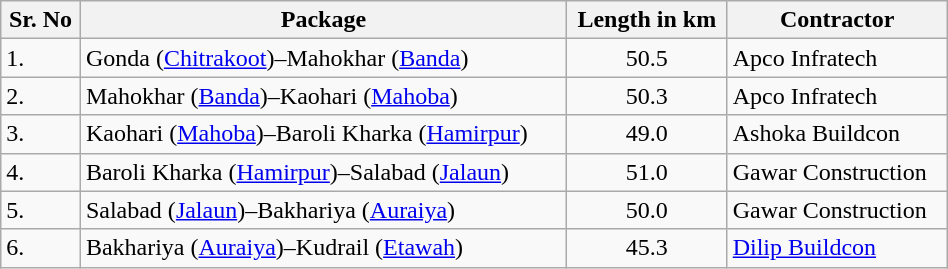<table class="wikitable sortable" width=50%>
<tr>
<th>Sr.  No</th>
<th>Package</th>
<th>Length in km</th>
<th>Contractor</th>
</tr>
<tr>
<td>1.</td>
<td>Gonda (<a href='#'>Chitrakoot</a>)–Mahokhar (<a href='#'>Banda</a>)</td>
<td style="text-align:center;">50.5</td>
<td>Apco Infratech</td>
</tr>
<tr>
<td>2.</td>
<td>Mahokhar (<a href='#'>Banda</a>)–Kaohari (<a href='#'>Mahoba</a>)</td>
<td style="text-align:center;">50.3</td>
<td>Apco Infratech</td>
</tr>
<tr>
<td>3.</td>
<td>Kaohari (<a href='#'>Mahoba</a>)–Baroli Kharka (<a href='#'>Hamirpur</a>)</td>
<td style="text-align:center;">49.0</td>
<td>Ashoka Buildcon</td>
</tr>
<tr>
<td>4.</td>
<td>Baroli Kharka (<a href='#'>Hamirpur</a>)–Salabad (<a href='#'>Jalaun</a>)</td>
<td style="text-align:center;">51.0</td>
<td>Gawar Construction</td>
</tr>
<tr>
<td>5.</td>
<td>Salabad (<a href='#'>Jalaun</a>)–Bakhariya (<a href='#'>Auraiya</a>)</td>
<td style="text-align:center;">50.0</td>
<td>Gawar Construction</td>
</tr>
<tr>
<td>6.</td>
<td>Bakhariya (<a href='#'>Auraiya</a>)–Kudrail (<a href='#'>Etawah</a>)</td>
<td style="text-align:center;">45.3</td>
<td><a href='#'>Dilip Buildcon</a></td>
</tr>
</table>
